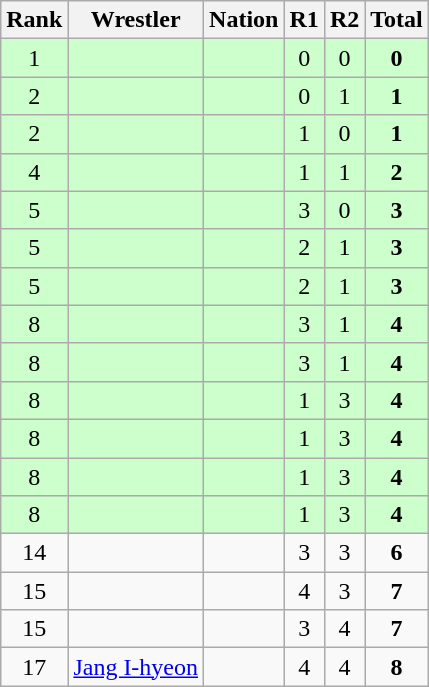<table class="wikitable sortable" style="text-align:center;">
<tr>
<th>Rank</th>
<th>Wrestler</th>
<th>Nation</th>
<th>R1</th>
<th>R2</th>
<th>Total</th>
</tr>
<tr style="background:#cfc;">
<td>1</td>
<td align=left></td>
<td align=left></td>
<td>0</td>
<td>0</td>
<td><strong>0</strong></td>
</tr>
<tr style="background:#cfc;">
<td>2</td>
<td align=left></td>
<td align=left></td>
<td>0</td>
<td>1</td>
<td><strong>1</strong></td>
</tr>
<tr style="background:#cfc;">
<td>2</td>
<td align=left></td>
<td align=left></td>
<td>1</td>
<td>0</td>
<td><strong>1</strong></td>
</tr>
<tr style="background:#cfc;">
<td>4</td>
<td align=left></td>
<td align=left></td>
<td>1</td>
<td>1</td>
<td><strong>2</strong></td>
</tr>
<tr style="background:#cfc;">
<td>5</td>
<td align=left></td>
<td align=left></td>
<td>3</td>
<td>0</td>
<td><strong>3</strong></td>
</tr>
<tr style="background:#cfc;">
<td>5</td>
<td align=left></td>
<td align=left></td>
<td>2</td>
<td>1</td>
<td><strong>3</strong></td>
</tr>
<tr style="background:#cfc;">
<td>5</td>
<td align=left></td>
<td align=left></td>
<td>2</td>
<td>1</td>
<td><strong>3</strong></td>
</tr>
<tr style="background:#cfc;">
<td>8</td>
<td align=left></td>
<td align=left></td>
<td>3</td>
<td>1</td>
<td><strong>4</strong></td>
</tr>
<tr style="background:#cfc;">
<td>8</td>
<td align=left></td>
<td align=left></td>
<td>3</td>
<td>1</td>
<td><strong>4</strong></td>
</tr>
<tr style="background:#cfc;">
<td>8</td>
<td align=left></td>
<td align=left></td>
<td>1</td>
<td>3</td>
<td><strong>4</strong></td>
</tr>
<tr style="background:#cfc;">
<td>8</td>
<td align=left></td>
<td align=left></td>
<td>1</td>
<td>3</td>
<td><strong>4</strong></td>
</tr>
<tr style="background:#cfc;">
<td>8</td>
<td align=left></td>
<td align=left></td>
<td>1</td>
<td>3</td>
<td><strong>4</strong></td>
</tr>
<tr style="background:#cfc;">
<td>8</td>
<td align=left></td>
<td align=left></td>
<td>1</td>
<td>3</td>
<td><strong>4</strong></td>
</tr>
<tr>
<td>14</td>
<td align=left></td>
<td align=left></td>
<td>3</td>
<td>3</td>
<td><strong>6</strong></td>
</tr>
<tr>
<td>15</td>
<td align=left></td>
<td align=left></td>
<td>4</td>
<td>3</td>
<td><strong>7</strong></td>
</tr>
<tr>
<td>15</td>
<td align=left></td>
<td align=left></td>
<td>3</td>
<td>4</td>
<td><strong>7</strong></td>
</tr>
<tr>
<td>17</td>
<td align=left><a href='#'>Jang I-hyeon</a></td>
<td align=left></td>
<td>4</td>
<td>4</td>
<td><strong>8</strong></td>
</tr>
</table>
